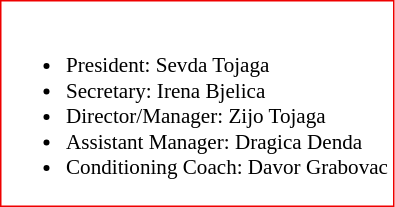<table class="toccolours" style="border:#EF0000 solid 1px; background:#fff; font-size:88%;">
<tr>
<td><br><ul><li>President: Sevda Tojaga</li><li>Secretary: Irena Bjelica</li><li>Director/Manager: Zijo Tojaga</li><li>Assistant Manager: Dragica Denda</li><li>Conditioning Coach: Davor Grabovac</li></ul></td>
</tr>
</table>
